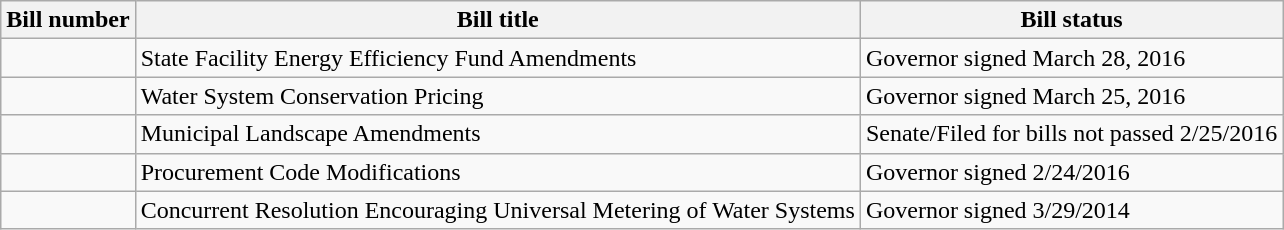<table class="wikitable">
<tr>
<th>Bill number</th>
<th>Bill title</th>
<th>Bill status</th>
</tr>
<tr>
<td></td>
<td>State Facility Energy Efficiency Fund Amendments</td>
<td>Governor signed March 28, 2016</td>
</tr>
<tr>
<td></td>
<td>Water System Conservation Pricing</td>
<td>Governor signed March 25, 2016</td>
</tr>
<tr>
<td></td>
<td>Municipal Landscape Amendments</td>
<td>Senate/Filed for bills not passed 2/25/2016</td>
</tr>
<tr>
<td></td>
<td>Procurement Code Modifications</td>
<td>Governor signed 2/24/2016</td>
</tr>
<tr>
<td></td>
<td>Concurrent Resolution Encouraging Universal Metering of Water Systems</td>
<td>Governor signed 3/29/2014</td>
</tr>
</table>
